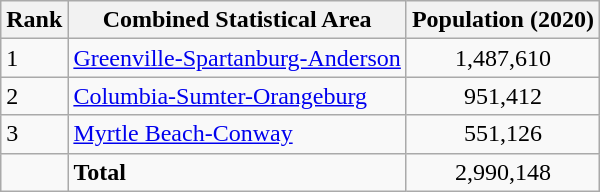<table class="wikitable">
<tr>
<th>Rank</th>
<th>Combined Statistical Area</th>
<th>Population (2020)</th>
</tr>
<tr>
<td>1</td>
<td><a href='#'>Greenville-Spartanburg-Anderson</a></td>
<td align="center">1,487,610</td>
</tr>
<tr>
<td>2</td>
<td><a href='#'>Columbia-Sumter-Orangeburg</a></td>
<td align="center">951,412</td>
</tr>
<tr>
<td>3</td>
<td><a href='#'>Myrtle Beach-Conway</a></td>
<td align="center">551,126</td>
</tr>
<tr>
<td></td>
<td><strong>Total</strong></td>
<td align="center">2,990,148</td>
</tr>
</table>
